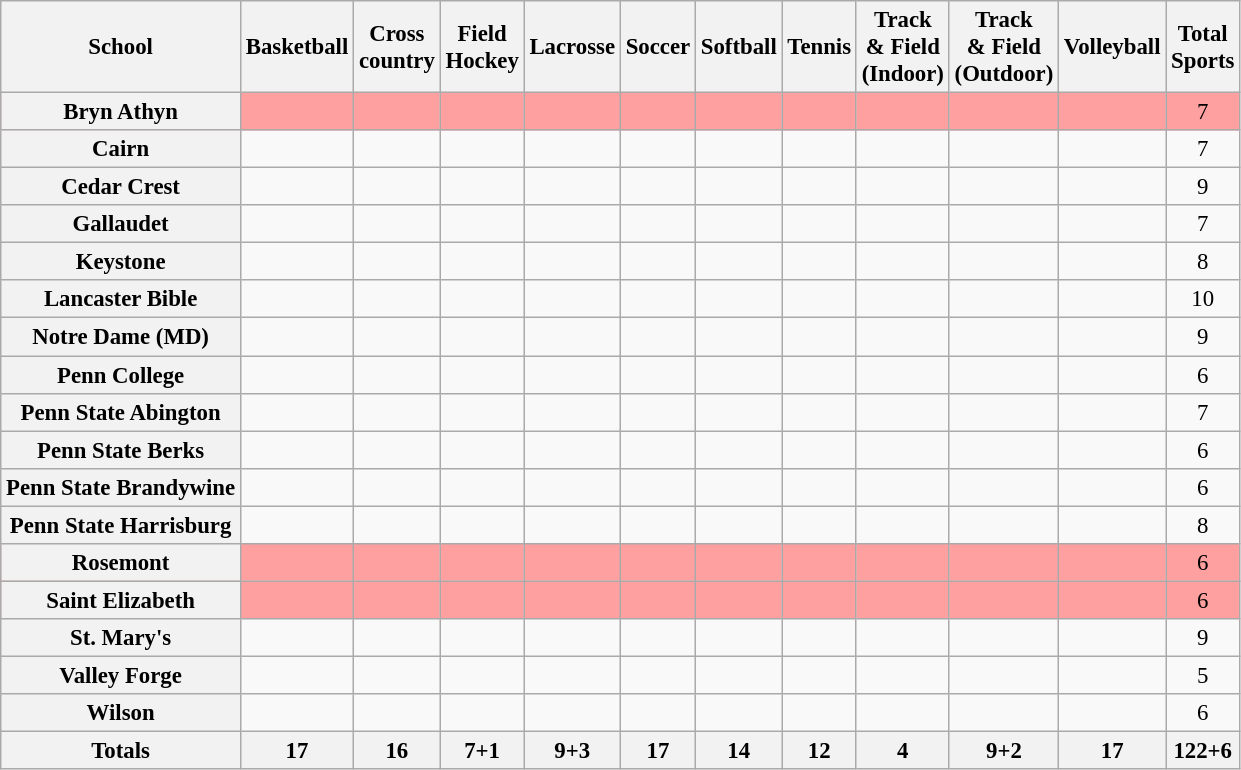<table class="wikitable" style="text-align:center; font-size:95%">
<tr>
<th>School</th>
<th>Basketball</th>
<th>Cross<br>country</th>
<th>Field<br>Hockey</th>
<th>Lacrosse</th>
<th>Soccer</th>
<th>Softball</th>
<th>Tennis</th>
<th>Track<br>& Field<br>(Indoor)</th>
<th>Track<br>& Field<br>(Outdoor)</th>
<th>Volleyball</th>
<th>Total<br>Sports</th>
</tr>
<tr bgcolor=#ffa0a0>
<th>Bryn Athyn</th>
<td></td>
<td></td>
<td></td>
<td></td>
<td></td>
<td></td>
<td></td>
<td></td>
<td></td>
<td></td>
<td>7</td>
</tr>
<tr>
<th>Cairn</th>
<td></td>
<td></td>
<td></td>
<td></td>
<td></td>
<td></td>
<td></td>
<td></td>
<td></td>
<td></td>
<td>7</td>
</tr>
<tr>
<th>Cedar Crest</th>
<td></td>
<td></td>
<td></td>
<td></td>
<td></td>
<td></td>
<td></td>
<td></td>
<td></td>
<td></td>
<td>9</td>
</tr>
<tr>
<th>Gallaudet</th>
<td></td>
<td></td>
<td></td>
<td></td>
<td></td>
<td></td>
<td></td>
<td></td>
<td></td>
<td></td>
<td>7</td>
</tr>
<tr>
<th>Keystone</th>
<td></td>
<td></td>
<td></td>
<td></td>
<td></td>
<td></td>
<td></td>
<td></td>
<td></td>
<td></td>
<td>8</td>
</tr>
<tr>
<th>Lancaster Bible</th>
<td></td>
<td></td>
<td></td>
<td></td>
<td></td>
<td></td>
<td></td>
<td></td>
<td></td>
<td></td>
<td>10</td>
</tr>
<tr>
<th>Notre Dame (MD)</th>
<td></td>
<td></td>
<td></td>
<td></td>
<td></td>
<td></td>
<td></td>
<td></td>
<td></td>
<td></td>
<td>9</td>
</tr>
<tr>
<th>Penn College</th>
<td></td>
<td></td>
<td></td>
<td></td>
<td></td>
<td></td>
<td></td>
<td></td>
<td></td>
<td></td>
<td>6</td>
</tr>
<tr>
<th>Penn State Abington</th>
<td></td>
<td></td>
<td></td>
<td></td>
<td></td>
<td></td>
<td></td>
<td></td>
<td></td>
<td></td>
<td>7</td>
</tr>
<tr>
<th>Penn State Berks</th>
<td></td>
<td></td>
<td></td>
<td></td>
<td></td>
<td></td>
<td></td>
<td></td>
<td></td>
<td></td>
<td>6</td>
</tr>
<tr>
<th>Penn State Brandywine</th>
<td></td>
<td></td>
<td></td>
<td></td>
<td></td>
<td></td>
<td></td>
<td></td>
<td></td>
<td></td>
<td>6</td>
</tr>
<tr>
<th>Penn State Harrisburg</th>
<td></td>
<td></td>
<td></td>
<td></td>
<td></td>
<td></td>
<td></td>
<td></td>
<td></td>
<td></td>
<td>8</td>
</tr>
<tr bgcolor=#ffa0a0>
<th>Rosemont</th>
<td></td>
<td></td>
<td></td>
<td></td>
<td></td>
<td></td>
<td></td>
<td></td>
<td></td>
<td></td>
<td>6</td>
</tr>
<tr bgcolor=#ffa0a0>
<th>Saint Elizabeth</th>
<td></td>
<td></td>
<td></td>
<td></td>
<td></td>
<td></td>
<td></td>
<td></td>
<td></td>
<td></td>
<td>6</td>
</tr>
<tr>
<th>St. Mary's</th>
<td></td>
<td></td>
<td></td>
<td></td>
<td></td>
<td></td>
<td></td>
<td></td>
<td></td>
<td></td>
<td>9</td>
</tr>
<tr>
<th>Valley Forge</th>
<td></td>
<td></td>
<td></td>
<td></td>
<td></td>
<td></td>
<td></td>
<td></td>
<td></td>
<td></td>
<td>5</td>
</tr>
<tr>
<th>Wilson</th>
<td></td>
<td></td>
<td></td>
<td></td>
<td></td>
<td></td>
<td></td>
<td></td>
<td></td>
<td></td>
<td>6</td>
</tr>
<tr>
<th>Totals</th>
<th>17</th>
<th>16</th>
<th>7+1</th>
<th>9+3</th>
<th>17</th>
<th>14</th>
<th>12</th>
<th>4</th>
<th>9+2</th>
<th>17</th>
<th>122+6</th>
</tr>
</table>
